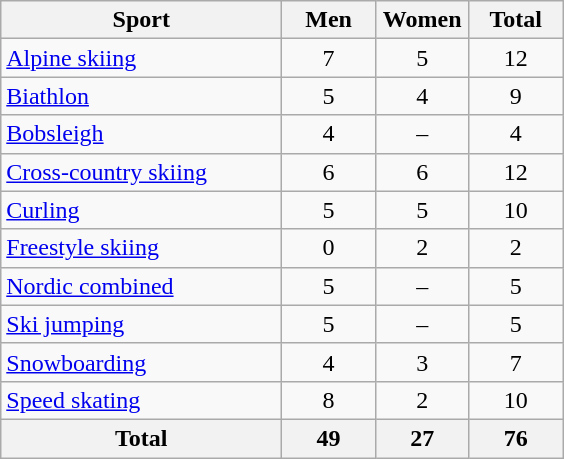<table class="wikitable sortable" style="text-align:center;">
<tr>
<th width=180>Sport</th>
<th width=55>Men</th>
<th width=55>Women</th>
<th width=55>Total</th>
</tr>
<tr>
<td align=left><a href='#'>Alpine skiing</a></td>
<td>7</td>
<td>5</td>
<td>12</td>
</tr>
<tr>
<td align=left><a href='#'>Biathlon</a></td>
<td>5</td>
<td>4</td>
<td>9</td>
</tr>
<tr>
<td align=left><a href='#'>Bobsleigh</a></td>
<td>4</td>
<td>–</td>
<td>4</td>
</tr>
<tr>
<td align=left><a href='#'>Cross-country skiing</a></td>
<td>6</td>
<td>6</td>
<td>12</td>
</tr>
<tr>
<td align=left><a href='#'>Curling</a></td>
<td>5</td>
<td>5</td>
<td>10</td>
</tr>
<tr>
<td align=left><a href='#'>Freestyle skiing</a></td>
<td>0</td>
<td>2</td>
<td>2</td>
</tr>
<tr>
<td align=left><a href='#'>Nordic combined</a></td>
<td>5</td>
<td>–</td>
<td>5</td>
</tr>
<tr>
<td align=left><a href='#'>Ski jumping</a></td>
<td>5</td>
<td>–</td>
<td>5</td>
</tr>
<tr>
<td align=left><a href='#'>Snowboarding</a></td>
<td>4</td>
<td>3</td>
<td>7</td>
</tr>
<tr>
<td align=left><a href='#'>Speed skating</a></td>
<td>8</td>
<td>2</td>
<td>10</td>
</tr>
<tr>
<th>Total</th>
<th>49</th>
<th>27</th>
<th>76</th>
</tr>
</table>
